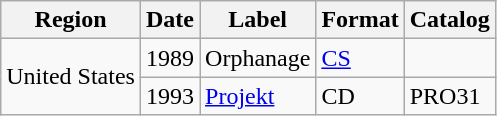<table class="wikitable">
<tr>
<th>Region</th>
<th>Date</th>
<th>Label</th>
<th>Format</th>
<th>Catalog</th>
</tr>
<tr>
<td rowspan="2">United States</td>
<td>1989</td>
<td>Orphanage</td>
<td><a href='#'>CS</a></td>
<td></td>
</tr>
<tr>
<td>1993</td>
<td><a href='#'>Projekt</a></td>
<td>CD</td>
<td>PRO31</td>
</tr>
</table>
